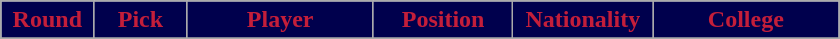<table class="wikitable sortable sortable">
<tr>
<th style="background:#00004d; color:#C41E3A" width="10%">Round</th>
<th style="background:#00004d; color:#C41E3A" width="10%">Pick</th>
<th style="background:#00004d; color:#C41E3A" width="20%">Player</th>
<th style="background:#00004d; color:#C41E3A" width="15%">Position</th>
<th style="background:#00004d; color:#C41E3A" width="15%">Nationality</th>
<th style="background:#00004d; color:#C41E3A" width="20%">College</th>
</tr>
<tr>
</tr>
</table>
